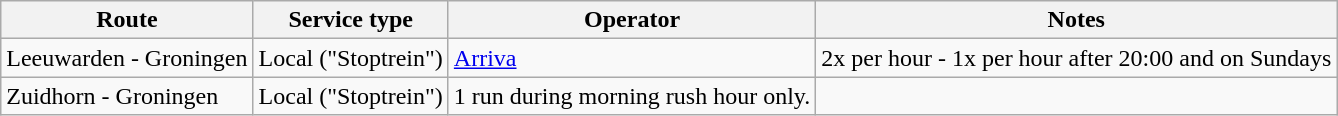<table class="wikitable">
<tr>
<th>Route</th>
<th>Service type</th>
<th>Operator</th>
<th>Notes</th>
</tr>
<tr>
<td>Leeuwarden - Groningen</td>
<td>Local ("Stoptrein")</td>
<td><a href='#'>Arriva</a></td>
<td>2x per hour - 1x per hour after 20:00 and on Sundays</td>
</tr>
<tr>
<td>Zuidhorn - Groningen</td>
<td>Local ("Stoptrein")</td>
<td>1 run during morning rush hour only.</td>
</tr>
</table>
